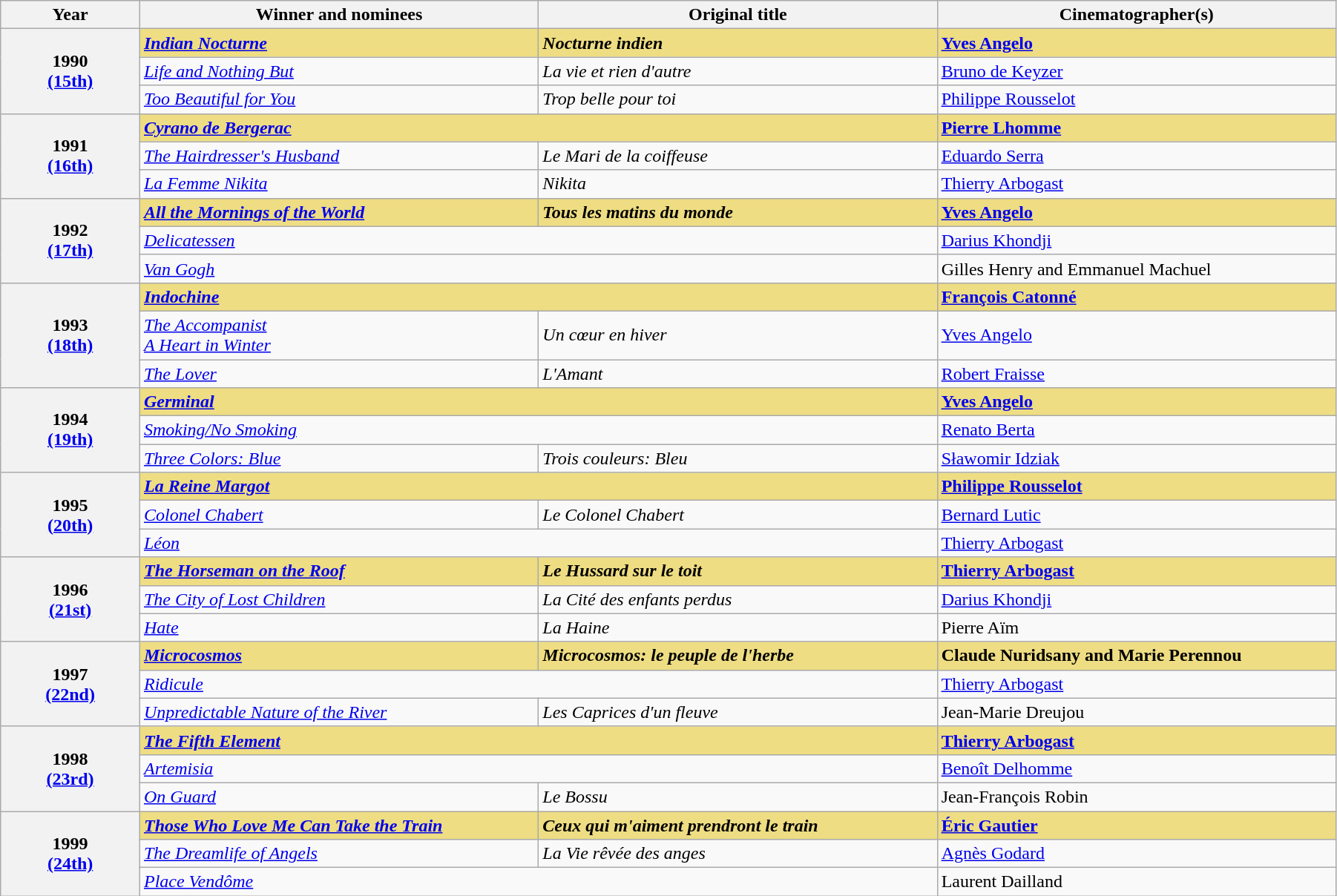<table class="wikitable" width="95%" cellpadding="5">
<tr>
<th width="100">Year</th>
<th width="300">Winner and nominees</th>
<th width="300">Original title</th>
<th width="300">Cinematographer(s)</th>
</tr>
<tr>
<th rowspan="3" style="text-align:center;">1990<br><a href='#'>(15th)</a></th>
<td style="background:#eedd82;"><em><a href='#'><strong>Indian Nocturne</strong></a></em></td>
<td style="background:#eedd82;"><strong><em>Nocturne indien</em></strong></td>
<td style="background:#eedd82;"><strong><a href='#'>Yves Angelo</a></strong></td>
</tr>
<tr>
<td><em><a href='#'>Life and Nothing But</a></em></td>
<td><em>La vie et rien d'autre</em></td>
<td><a href='#'>Bruno de Keyzer</a></td>
</tr>
<tr>
<td><em><a href='#'>Too Beautiful for You</a></em></td>
<td><em>Trop belle pour toi</em></td>
<td><a href='#'>Philippe Rousselot</a></td>
</tr>
<tr>
<th rowspan="3" style="text-align:center;">1991<br><a href='#'>(16th)</a></th>
<td colspan="2" style="background:#eedd82;"><em><a href='#'><strong>Cyrano de Bergerac</strong></a></em></td>
<td style="background:#eedd82;"><strong><a href='#'>Pierre Lhomme</a></strong></td>
</tr>
<tr>
<td><em><a href='#'>The Hairdresser's Husband</a></em></td>
<td><em>Le Mari de la coiffeuse</em></td>
<td><a href='#'>Eduardo Serra</a></td>
</tr>
<tr>
<td><em><a href='#'>La Femme Nikita</a></em></td>
<td><em>Nikita</em></td>
<td><a href='#'>Thierry Arbogast</a></td>
</tr>
<tr>
<th rowspan="3" style="text-align:center;">1992<br><a href='#'>(17th)</a></th>
<td style="background:#eedd82;"><em><a href='#'><strong>All the Mornings of the World</strong></a></em></td>
<td style="background:#eedd82;"><strong><em>Tous les matins du monde</em></strong></td>
<td style="background:#eedd82;"><strong><a href='#'>Yves Angelo</a></strong></td>
</tr>
<tr>
<td colspan="2"><em><a href='#'>Delicatessen</a></em></td>
<td><a href='#'>Darius Khondji</a></td>
</tr>
<tr>
<td colspan="2"><em><a href='#'>Van Gogh</a></em></td>
<td>Gilles Henry and Emmanuel Machuel</td>
</tr>
<tr>
<th rowspan="3" style="text-align:center;">1993<br><a href='#'>(18th)</a></th>
<td colspan="2" style="background:#eedd82;"><em><a href='#'><strong>Indochine</strong></a></em></td>
<td style="background:#eedd82;"><strong><a href='#'>François Catonné</a></strong></td>
</tr>
<tr>
<td><em><a href='#'>The Accompanist</a></em><br><em><a href='#'>A Heart in Winter</a></em></td>
<td><em>Un cœur en hiver</em></td>
<td><a href='#'>Yves Angelo</a></td>
</tr>
<tr>
<td><em><a href='#'>The Lover</a></em></td>
<td><em>L'Amant</em></td>
<td><a href='#'>Robert Fraisse</a></td>
</tr>
<tr>
<th rowspan="3" style="text-align:center;">1994<br><a href='#'>(19th)</a></th>
<td colspan="2" style="background:#eedd82;"><em><a href='#'><strong>Germinal</strong></a></em></td>
<td style="background:#eedd82;"><strong><a href='#'>Yves Angelo</a></strong></td>
</tr>
<tr>
<td colspan="2"><em><a href='#'>Smoking/No Smoking</a></em></td>
<td><a href='#'>Renato Berta</a></td>
</tr>
<tr>
<td><em><a href='#'>Three Colors: Blue</a></em></td>
<td><em>Trois couleurs: Bleu</em></td>
<td><a href='#'>Sławomir Idziak</a></td>
</tr>
<tr>
<th rowspan="3" style="text-align:center;">1995<br><a href='#'>(20th)</a></th>
<td colspan="2" style="background:#eedd82;"><strong><em><a href='#'>La Reine Margot</a></em></strong></td>
<td style="background:#eedd82;"><strong><a href='#'>Philippe Rousselot</a></strong></td>
</tr>
<tr>
<td><em><a href='#'>Colonel Chabert</a></em></td>
<td><em>Le Colonel Chabert</em></td>
<td><a href='#'>Bernard Lutic</a></td>
</tr>
<tr>
<td colspan="2"><em><a href='#'>Léon</a></em></td>
<td><a href='#'>Thierry Arbogast</a></td>
</tr>
<tr>
<th rowspan="3" style="text-align:center;">1996<br><a href='#'>(21st)</a></th>
<td style="background:#eedd82;"><em><a href='#'><strong>The Horseman on the Roof</strong></a></em></td>
<td style="background:#eedd82;"><strong><em>Le Hussard sur le toit</em></strong></td>
<td style="background:#eedd82;"><strong><a href='#'>Thierry Arbogast</a></strong></td>
</tr>
<tr>
<td><em><a href='#'>The City of Lost Children</a></em></td>
<td><em>La Cité des enfants perdus</em></td>
<td><a href='#'>Darius Khondji</a></td>
</tr>
<tr>
<td><em><a href='#'>Hate</a></em></td>
<td><em>La Haine</em></td>
<td>Pierre Aïm</td>
</tr>
<tr>
<th rowspan="3" style="text-align:center;">1997<br><a href='#'>(22nd)</a></th>
<td style="background:#eedd82;"><em><a href='#'><strong>Microcosmos</strong></a></em></td>
<td style="background:#eedd82;"><strong><em>Microcosmos: le peuple de l'herbe</em></strong></td>
<td style="background:#eedd82;"><strong>Claude Nuridsany and Marie Perennou</strong></td>
</tr>
<tr>
<td colspan="2"><em><a href='#'>Ridicule</a></em></td>
<td><a href='#'>Thierry Arbogast</a></td>
</tr>
<tr>
<td><em><a href='#'>Unpredictable Nature of the River</a></em></td>
<td><em>Les Caprices d'un fleuve</em></td>
<td>Jean-Marie Dreujou</td>
</tr>
<tr>
<th rowspan="3" style="text-align:center;">1998<br><a href='#'>(23rd)</a></th>
<td colspan="2" style="background:#eedd82;"><em><a href='#'><strong>The Fifth Element</strong></a></em></td>
<td style="background:#eedd82;"><strong><a href='#'>Thierry Arbogast</a></strong></td>
</tr>
<tr>
<td colspan="2"><em><a href='#'>Artemisia</a></em></td>
<td><a href='#'>Benoît Delhomme</a></td>
</tr>
<tr>
<td><em><a href='#'>On Guard</a></em></td>
<td><em>Le Bossu</em></td>
<td>Jean-François Robin</td>
</tr>
<tr>
<th rowspan="3" style="text-align:center;">1999<br><a href='#'>(24th)</a></th>
<td style="background:#eedd82;"><em><a href='#'><strong>Those Who Love Me Can Take the Train</strong></a></em></td>
<td style="background:#eedd82;"><strong><em>Ceux qui m'aiment prendront le train</em></strong></td>
<td style="background:#eedd82;"><strong><a href='#'>Éric Gautier</a></strong></td>
</tr>
<tr>
<td><em><a href='#'>The Dreamlife of Angels</a></em></td>
<td><em>La Vie rêvée des anges</em></td>
<td><a href='#'>Agnès Godard</a></td>
</tr>
<tr>
<td colspan="2"><em><a href='#'>Place Vendôme</a></em></td>
<td>Laurent Dailland</td>
</tr>
</table>
